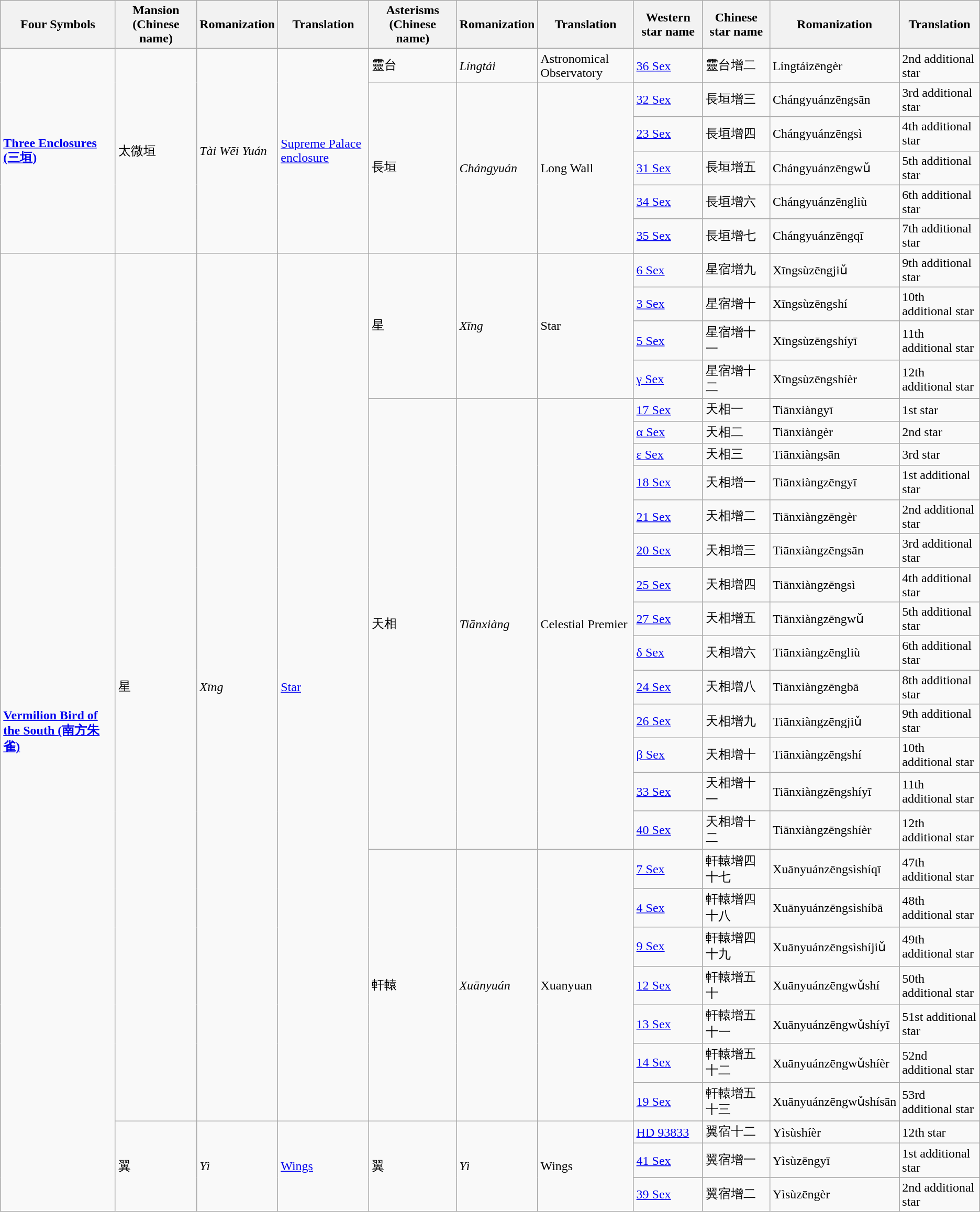<table class="wikitable">
<tr>
<th><strong>Four Symbols</strong></th>
<th><strong>Mansion (Chinese name)</strong></th>
<th><strong>Romanization</strong></th>
<th><strong>Translation</strong></th>
<th><strong>Asterisms (Chinese name)</strong></th>
<th><strong>Romanization</strong></th>
<th><strong>Translation</strong></th>
<th><strong>Western star name</strong></th>
<th><strong>Chinese star name</strong></th>
<th><strong>Romanization</strong></th>
<th><strong>Translation</strong></th>
</tr>
<tr>
<td rowspan="8"><strong><a href='#'>Three Enclosures (三垣)</a></strong></td>
<td rowspan="8">太微垣</td>
<td rowspan="8"><em>Tài Wēi Yuán</em></td>
<td rowspan="8"><a href='#'>Supreme Palace enclosure</a></td>
</tr>
<tr>
<td>靈台</td>
<td><em>Língtái</em></td>
<td>Astronomical Observatory</td>
<td><a href='#'>36 Sex</a></td>
<td>靈台增二</td>
<td>Língtáizēngèr</td>
<td>2nd additional star</td>
</tr>
<tr>
<td rowspan="6">長垣</td>
<td rowspan="6"><em>Chángyuán</em></td>
<td rowspan="6">Long Wall</td>
</tr>
<tr>
<td><a href='#'>32 Sex</a></td>
<td>長垣增三</td>
<td>Chángyuánzēngsān</td>
<td>3rd additional star</td>
</tr>
<tr>
<td><a href='#'>23 Sex</a></td>
<td>長垣增四</td>
<td>Chángyuánzēngsì</td>
<td>4th additional star</td>
</tr>
<tr>
<td><a href='#'>31 Sex</a></td>
<td>長垣增五</td>
<td>Chángyuánzēngwǔ</td>
<td>5th additional star</td>
</tr>
<tr>
<td><a href='#'>34 Sex</a></td>
<td>長垣增六</td>
<td>Chángyuánzēngliù</td>
<td>6th additional star</td>
</tr>
<tr>
<td><a href='#'>35 Sex</a></td>
<td>長垣增七</td>
<td>Chángyuánzēngqī</td>
<td>7th additional star</td>
</tr>
<tr>
<td rowspan="33"><strong><a href='#'>Vermilion Bird of the South (南方朱雀)</a></strong></td>
<td rowspan="28">星</td>
<td rowspan="28"><em>Xīng</em></td>
<td rowspan="28"><a href='#'>Star</a></td>
<td rowspan="5">星</td>
<td rowspan="5"><em>Xīng</em></td>
<td rowspan="5">Star</td>
</tr>
<tr>
<td><a href='#'>6 Sex</a></td>
<td>星宿增九</td>
<td>Xīngsùzēngjiǔ</td>
<td>9th additional star</td>
</tr>
<tr>
<td><a href='#'>3 Sex</a></td>
<td>星宿增十</td>
<td>Xīngsùzēngshí</td>
<td>10th additional star</td>
</tr>
<tr>
<td><a href='#'>5 Sex</a></td>
<td>星宿增十一</td>
<td>Xīngsùzēngshíyī</td>
<td>11th additional star</td>
</tr>
<tr>
<td><a href='#'>γ Sex</a></td>
<td>星宿增十二</td>
<td>Xīngsùzēngshíèr</td>
<td>12th additional star</td>
</tr>
<tr>
<td rowspan="15">天相</td>
<td rowspan="15"><em>Tiānxiàng</em></td>
<td rowspan="15">Celestial Premier</td>
</tr>
<tr>
<td><a href='#'>17 Sex</a></td>
<td>天相一</td>
<td>Tiānxiàngyī</td>
<td>1st star</td>
</tr>
<tr>
<td><a href='#'>α Sex</a></td>
<td>天相二</td>
<td>Tiānxiàngèr</td>
<td>2nd star</td>
</tr>
<tr>
<td><a href='#'>ε Sex</a></td>
<td>天相三</td>
<td>Tiānxiàngsān</td>
<td>3rd star</td>
</tr>
<tr>
<td><a href='#'>18 Sex</a></td>
<td>天相增一</td>
<td>Tiānxiàngzēngyī</td>
<td>1st additional star</td>
</tr>
<tr>
<td><a href='#'>21 Sex</a></td>
<td>天相增二</td>
<td>Tiānxiàngzēngèr</td>
<td>2nd additional star</td>
</tr>
<tr>
<td><a href='#'>20 Sex</a></td>
<td>天相增三</td>
<td>Tiānxiàngzēngsān</td>
<td>3rd additional star</td>
</tr>
<tr>
<td><a href='#'>25 Sex</a></td>
<td>天相增四</td>
<td>Tiānxiàngzēngsì</td>
<td>4th additional star</td>
</tr>
<tr>
<td><a href='#'>27 Sex</a></td>
<td>天相增五</td>
<td>Tiānxiàngzēngwǔ</td>
<td>5th additional star</td>
</tr>
<tr>
<td><a href='#'>δ Sex</a></td>
<td>天相增六</td>
<td>Tiānxiàngzēngliù</td>
<td>6th additional star</td>
</tr>
<tr>
<td><a href='#'>24 Sex</a></td>
<td>天相增八</td>
<td>Tiānxiàngzēngbā</td>
<td>8th additional star</td>
</tr>
<tr>
<td><a href='#'>26 Sex</a></td>
<td>天相增九</td>
<td>Tiānxiàngzēngjiǔ</td>
<td>9th additional star</td>
</tr>
<tr>
<td><a href='#'>β Sex</a></td>
<td>天相增十</td>
<td>Tiānxiàngzēngshí</td>
<td>10th additional star</td>
</tr>
<tr>
<td><a href='#'>33 Sex</a></td>
<td>天相增十一</td>
<td>Tiānxiàngzēngshíyī</td>
<td>11th additional star</td>
</tr>
<tr>
<td><a href='#'>40 Sex</a></td>
<td>天相增十二</td>
<td>Tiānxiàngzēngshíèr</td>
<td>12th additional star</td>
</tr>
<tr>
<td rowspan="8">軒轅</td>
<td rowspan="8"><em>Xuānyuán</em></td>
<td rowspan="8">Xuanyuan</td>
</tr>
<tr>
<td><a href='#'>7 Sex</a></td>
<td>軒轅增四十七</td>
<td>Xuānyuánzēngsìshíqī</td>
<td>47th additional star</td>
</tr>
<tr>
<td><a href='#'>4 Sex</a></td>
<td>軒轅增四十八</td>
<td>Xuānyuánzēngsìshíbā</td>
<td>48th additional star</td>
</tr>
<tr>
<td><a href='#'>9 Sex</a></td>
<td>軒轅增四十九</td>
<td>Xuānyuánzēngsìshíjiǔ</td>
<td>49th additional star</td>
</tr>
<tr>
<td><a href='#'>12 Sex</a></td>
<td>軒轅增五十</td>
<td>Xuānyuánzēngwǔshí</td>
<td>50th additional star</td>
</tr>
<tr>
<td><a href='#'>13 Sex</a></td>
<td>軒轅增五十一</td>
<td>Xuānyuánzēngwǔshíyī</td>
<td>51st additional star</td>
</tr>
<tr>
<td><a href='#'>14 Sex</a></td>
<td>軒轅增五十二</td>
<td>Xuānyuánzēngwǔshíèr</td>
<td>52nd additional star</td>
</tr>
<tr>
<td><a href='#'>19 Sex</a></td>
<td>軒轅增五十三</td>
<td>Xuānyuánzēngwǔshísān</td>
<td>53rd additional star</td>
</tr>
<tr>
<td rowspan="5">翼</td>
<td rowspan="5"><em>Yì </em></td>
<td rowspan="5"><a href='#'>Wings</a></td>
<td rowspan="5">翼</td>
<td rowspan="5"><em>Yì </em></td>
<td rowspan="5">Wings</td>
</tr>
<tr>
<td><a href='#'>HD 93833</a></td>
<td>翼宿十二</td>
<td>Yìsùshíèr</td>
<td>12th star</td>
</tr>
<tr>
<td><a href='#'>41 Sex</a></td>
<td>翼宿增一</td>
<td>Yìsùzēngyī</td>
<td>1st  additional star</td>
</tr>
<tr>
<td><a href='#'>39 Sex</a></td>
<td>翼宿增二</td>
<td>Yìsùzēngèr</td>
<td>2nd  additional star</td>
</tr>
</table>
